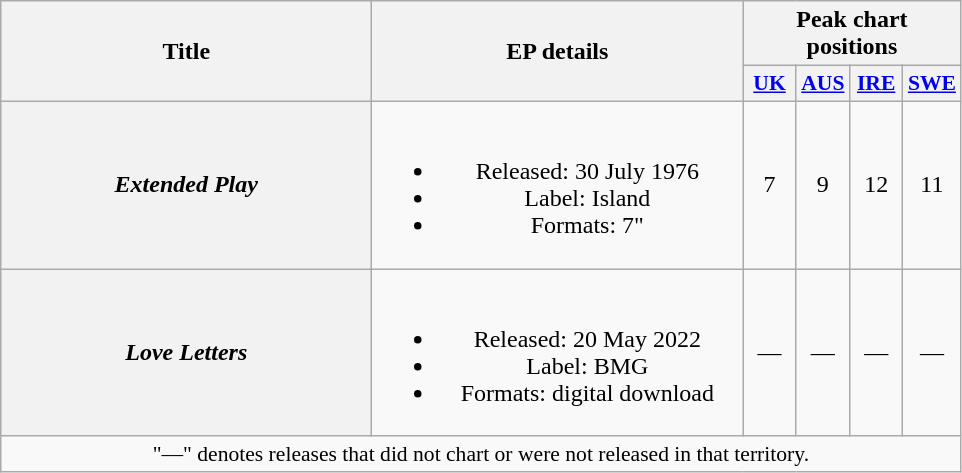<table class="wikitable plainrowheaders" style="text-align:center;">
<tr>
<th rowspan="2" scope="col" style="width:15em;">Title</th>
<th rowspan="2" scope="col" style="width:15em;">EP details</th>
<th colspan="4">Peak chart positions</th>
</tr>
<tr>
<th scope="col" style="width:2em;font-size:90%;"><a href='#'>UK</a><br></th>
<th scope="col" style="width:2em;font-size:90%;"><a href='#'>AUS</a><br></th>
<th scope="col" style="width:2em;font-size:90%;"><a href='#'>IRE</a><br></th>
<th scope="col" style="width:2em;font-size:90%;"><a href='#'>SWE</a><br></th>
</tr>
<tr>
<th scope="row"><em>Extended Play</em></th>
<td><br><ul><li>Released: 30 July 1976</li><li>Label: Island</li><li>Formats: 7"</li></ul></td>
<td>7</td>
<td>9</td>
<td>12</td>
<td>11</td>
</tr>
<tr>
<th scope="row"><em>Love Letters</em></th>
<td><br><ul><li>Released: 20 May 2022</li><li>Label: BMG</li><li>Formats: digital download</li></ul></td>
<td>—</td>
<td>—</td>
<td>—</td>
<td>—</td>
</tr>
<tr>
<td colspan="6" style="font-size:90%">"—" denotes releases that did not chart or were not released in that territory.</td>
</tr>
</table>
